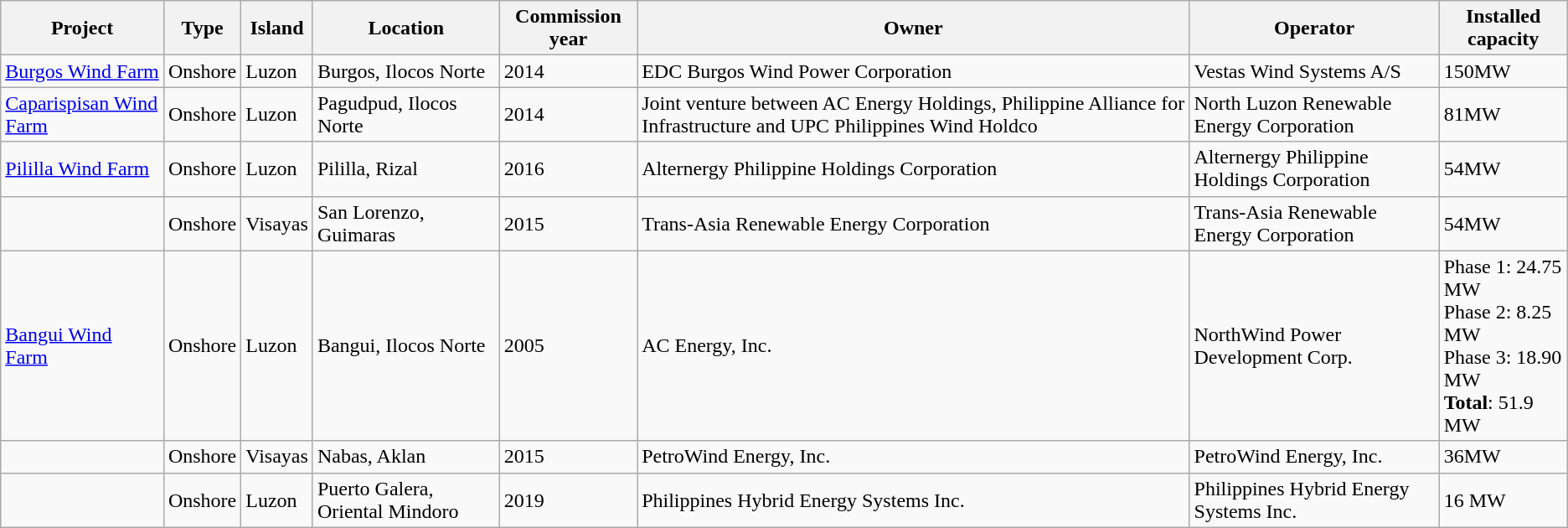<table class="wikitable">
<tr>
<th>Project</th>
<th>Type</th>
<th>Island</th>
<th>Location</th>
<th>Commission year</th>
<th>Owner</th>
<th>Operator</th>
<th>Installed capacity</th>
</tr>
<tr>
<td><a href='#'>Burgos Wind Farm</a></td>
<td>Onshore</td>
<td>Luzon</td>
<td>Burgos, Ilocos Norte</td>
<td>2014</td>
<td>EDC Burgos Wind Power Corporation</td>
<td>Vestas Wind Systems A/S</td>
<td>150MW</td>
</tr>
<tr>
<td><a href='#'>Caparispisan Wind Farm</a></td>
<td>Onshore</td>
<td>Luzon</td>
<td>Pagudpud, Ilocos Norte</td>
<td>2014</td>
<td>Joint venture between AC Energy Holdings, Philippine Alliance for Infrastructure and UPC Philippines Wind Holdco</td>
<td>North Luzon Renewable Energy Corporation</td>
<td>81MW</td>
</tr>
<tr>
<td><a href='#'>Pililla Wind Farm</a></td>
<td>Onshore</td>
<td>Luzon</td>
<td>Pililla, Rizal</td>
<td>2016</td>
<td>Alternergy Philippine Holdings Corporation</td>
<td>Alternergy Philippine Holdings Corporation</td>
<td>54MW</td>
</tr>
<tr>
<td></td>
<td>Onshore</td>
<td>Visayas</td>
<td>San Lorenzo, Guimaras</td>
<td>2015</td>
<td>Trans-Asia Renewable Energy Corporation</td>
<td>Trans-Asia Renewable Energy Corporation</td>
<td>54MW</td>
</tr>
<tr>
<td><a href='#'>Bangui Wind Farm</a></td>
<td>Onshore</td>
<td>Luzon</td>
<td>Bangui, Ilocos Norte</td>
<td>2005</td>
<td>AC Energy, Inc.</td>
<td>NorthWind Power Development Corp.</td>
<td>Phase 1: 24.75 MW<br>Phase 2: 8.25 MW<br>Phase 3: 18.90 MW<br><strong>Total</strong>: 51.9 MW</td>
</tr>
<tr>
<td></td>
<td>Onshore</td>
<td>Visayas</td>
<td>Nabas, Aklan</td>
<td>2015</td>
<td>PetroWind Energy, Inc.</td>
<td>PetroWind Energy, Inc.</td>
<td>36MW</td>
</tr>
<tr>
<td></td>
<td>Onshore</td>
<td>Luzon</td>
<td>Puerto Galera, Oriental Mindoro</td>
<td>2019</td>
<td>Philippines Hybrid Energy Systems Inc.</td>
<td>Philippines Hybrid Energy Systems Inc.</td>
<td>16 MW</td>
</tr>
</table>
